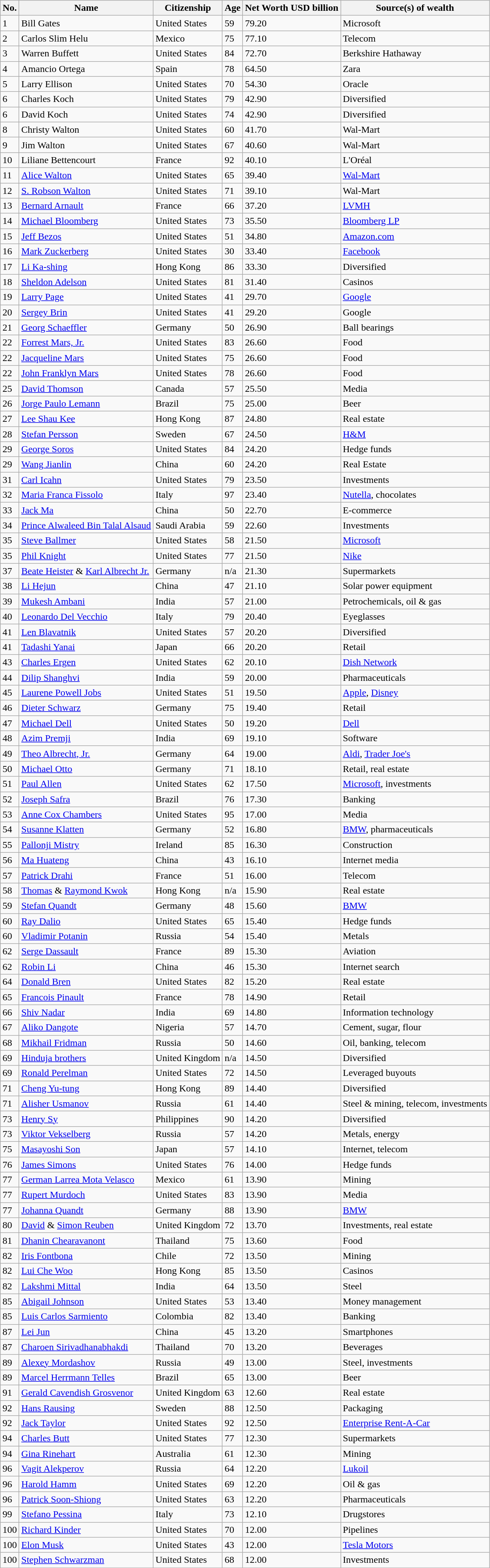<table class="wikitable sortable">
<tr>
<th>No.</th>
<th>Name</th>
<th>Citizenship</th>
<th>Age</th>
<th>Net Worth USD  billion</th>
<th>Source(s) of  wealth</th>
</tr>
<tr>
<td>1</td>
<td>Bill Gates</td>
<td>United States</td>
<td>59</td>
<td>79.20</td>
<td>Microsoft</td>
</tr>
<tr>
<td>2</td>
<td>Carlos Slim Helu</td>
<td>Mexico</td>
<td>75</td>
<td>77.10</td>
<td>Telecom</td>
</tr>
<tr>
<td>3</td>
<td>Warren Buffett</td>
<td>United States</td>
<td>84</td>
<td>72.70</td>
<td>Berkshire Hathaway</td>
</tr>
<tr>
<td>4</td>
<td>Amancio Ortega</td>
<td>Spain</td>
<td>78</td>
<td>64.50</td>
<td>Zara</td>
</tr>
<tr>
<td>5</td>
<td>Larry Ellison</td>
<td>United States</td>
<td>70</td>
<td>54.30</td>
<td>Oracle</td>
</tr>
<tr>
<td>6</td>
<td>Charles Koch</td>
<td>United States</td>
<td>79</td>
<td>42.90</td>
<td>Diversified</td>
</tr>
<tr>
<td>6</td>
<td>David Koch</td>
<td>United States</td>
<td>74</td>
<td>42.90</td>
<td>Diversified</td>
</tr>
<tr>
<td>8</td>
<td>Christy Walton</td>
<td>United States</td>
<td>60</td>
<td>41.70</td>
<td>Wal-Mart</td>
</tr>
<tr>
<td>9</td>
<td>Jim Walton</td>
<td>United States</td>
<td>67</td>
<td>40.60</td>
<td>Wal-Mart</td>
</tr>
<tr>
<td>10</td>
<td>Liliane Bettencourt</td>
<td>France</td>
<td>92</td>
<td>40.10</td>
<td>L'Oréal</td>
</tr>
<tr>
<td>11</td>
<td><a href='#'>Alice Walton</a></td>
<td>United States</td>
<td>65</td>
<td>39.40</td>
<td><a href='#'>Wal-Mart</a></td>
</tr>
<tr>
<td>12</td>
<td><a href='#'>S. Robson Walton</a></td>
<td>United States</td>
<td>71</td>
<td>39.10</td>
<td>Wal-Mart</td>
</tr>
<tr>
<td>13</td>
<td><a href='#'>Bernard Arnault</a></td>
<td>France</td>
<td>66</td>
<td>37.20</td>
<td><a href='#'>LVMH</a></td>
</tr>
<tr>
<td>14</td>
<td><a href='#'>Michael Bloomberg</a></td>
<td>United States</td>
<td>73</td>
<td>35.50</td>
<td><a href='#'>Bloomberg LP</a></td>
</tr>
<tr>
<td>15</td>
<td><a href='#'>Jeff Bezos</a></td>
<td>United States</td>
<td>51</td>
<td>34.80</td>
<td><a href='#'>Amazon.com</a></td>
</tr>
<tr>
<td>16</td>
<td><a href='#'>Mark Zuckerberg</a></td>
<td>United States</td>
<td>30</td>
<td>33.40</td>
<td><a href='#'>Facebook</a></td>
</tr>
<tr>
<td>17</td>
<td><a href='#'>Li Ka-shing</a></td>
<td>Hong Kong</td>
<td>86</td>
<td>33.30</td>
<td>Diversified</td>
</tr>
<tr>
<td>18</td>
<td><a href='#'>Sheldon Adelson</a></td>
<td>United States</td>
<td>81</td>
<td>31.40</td>
<td>Casinos</td>
</tr>
<tr>
<td>19</td>
<td><a href='#'>Larry Page</a></td>
<td>United States</td>
<td>41</td>
<td>29.70</td>
<td><a href='#'>Google</a></td>
</tr>
<tr>
<td>20</td>
<td><a href='#'>Sergey Brin</a></td>
<td>United States</td>
<td>41</td>
<td>29.20</td>
<td>Google</td>
</tr>
<tr>
<td>21</td>
<td><a href='#'>Georg Schaeffler</a></td>
<td>Germany</td>
<td>50</td>
<td>26.90</td>
<td>Ball bearings</td>
</tr>
<tr>
<td>22</td>
<td><a href='#'>Forrest Mars, Jr.</a></td>
<td>United States</td>
<td>83</td>
<td>26.60</td>
<td>Food</td>
</tr>
<tr>
<td>22</td>
<td><a href='#'>Jacqueline Mars</a></td>
<td>United States</td>
<td>75</td>
<td>26.60</td>
<td>Food</td>
</tr>
<tr>
<td>22</td>
<td><a href='#'>John Franklyn Mars</a></td>
<td>United States</td>
<td>78</td>
<td>26.60</td>
<td>Food</td>
</tr>
<tr>
<td>25</td>
<td><a href='#'>David Thomson</a></td>
<td>Canada</td>
<td>57</td>
<td>25.50</td>
<td>Media</td>
</tr>
<tr>
<td>26</td>
<td><a href='#'>Jorge Paulo Lemann</a></td>
<td>Brazil</td>
<td>75</td>
<td>25.00</td>
<td>Beer</td>
</tr>
<tr>
<td>27</td>
<td><a href='#'>Lee Shau Kee</a></td>
<td>Hong Kong</td>
<td>87</td>
<td>24.80</td>
<td>Real estate</td>
</tr>
<tr>
<td>28</td>
<td><a href='#'>Stefan Persson</a></td>
<td>Sweden</td>
<td>67</td>
<td>24.50</td>
<td><a href='#'>H&M</a></td>
</tr>
<tr>
<td>29</td>
<td><a href='#'>George Soros</a></td>
<td>United States</td>
<td>84</td>
<td>24.20</td>
<td>Hedge funds</td>
</tr>
<tr>
<td>29</td>
<td><a href='#'>Wang Jianlin</a></td>
<td>China</td>
<td>60</td>
<td>24.20</td>
<td>Real Estate</td>
</tr>
<tr>
<td>31</td>
<td><a href='#'>Carl Icahn</a></td>
<td>United States</td>
<td>79</td>
<td>23.50</td>
<td>Investments</td>
</tr>
<tr>
<td>32</td>
<td><a href='#'>Maria Franca Fissolo</a></td>
<td>Italy</td>
<td>97</td>
<td>23.40</td>
<td><a href='#'>Nutella</a>, chocolates</td>
</tr>
<tr>
<td>33</td>
<td><a href='#'>Jack Ma</a></td>
<td>China</td>
<td>50</td>
<td>22.70</td>
<td>E-commerce</td>
</tr>
<tr>
<td>34</td>
<td><a href='#'>Prince Alwaleed Bin Talal Alsaud</a></td>
<td>Saudi Arabia</td>
<td>59</td>
<td>22.60</td>
<td>Investments</td>
</tr>
<tr>
<td>35</td>
<td><a href='#'>Steve Ballmer</a></td>
<td>United States</td>
<td>58</td>
<td>21.50</td>
<td><a href='#'>Microsoft</a></td>
</tr>
<tr>
<td>35</td>
<td><a href='#'>Phil Knight</a></td>
<td>United States</td>
<td>77</td>
<td>21.50</td>
<td><a href='#'>Nike</a></td>
</tr>
<tr>
<td>37</td>
<td><a href='#'>Beate Heister</a> & <a href='#'>Karl Albrecht Jr.</a></td>
<td>Germany</td>
<td>n/a</td>
<td>21.30</td>
<td>Supermarkets</td>
</tr>
<tr>
<td>38</td>
<td><a href='#'>Li Hejun</a></td>
<td>China</td>
<td>47</td>
<td>21.10</td>
<td>Solar power equipment</td>
</tr>
<tr>
<td>39</td>
<td><a href='#'>Mukesh Ambani</a></td>
<td>India</td>
<td>57</td>
<td>21.00</td>
<td>Petrochemicals, oil & gas</td>
</tr>
<tr>
<td>40</td>
<td><a href='#'>Leonardo Del Vecchio</a></td>
<td>Italy</td>
<td>79</td>
<td>20.40</td>
<td>Eyeglasses</td>
</tr>
<tr>
<td>41</td>
<td><a href='#'>Len Blavatnik</a></td>
<td>United States</td>
<td>57</td>
<td>20.20</td>
<td>Diversified</td>
</tr>
<tr>
<td>41</td>
<td><a href='#'>Tadashi Yanai</a></td>
<td>Japan</td>
<td>66</td>
<td>20.20</td>
<td>Retail</td>
</tr>
<tr>
<td>43</td>
<td><a href='#'>Charles Ergen</a></td>
<td>United States</td>
<td>62</td>
<td>20.10</td>
<td><a href='#'>Dish Network</a></td>
</tr>
<tr>
<td>44</td>
<td><a href='#'>Dilip Shanghvi</a></td>
<td>India</td>
<td>59</td>
<td>20.00</td>
<td>Pharmaceuticals</td>
</tr>
<tr>
<td>45</td>
<td><a href='#'>Laurene Powell Jobs</a></td>
<td>United States</td>
<td>51</td>
<td>19.50</td>
<td><a href='#'>Apple</a>, <a href='#'>Disney</a></td>
</tr>
<tr>
<td>46</td>
<td><a href='#'>Dieter Schwarz</a></td>
<td>Germany</td>
<td>75</td>
<td>19.40</td>
<td>Retail</td>
</tr>
<tr>
<td>47</td>
<td><a href='#'>Michael Dell</a></td>
<td>United States</td>
<td>50</td>
<td>19.20</td>
<td><a href='#'>Dell</a></td>
</tr>
<tr>
<td>48</td>
<td><a href='#'>Azim Premji</a></td>
<td>India</td>
<td>69</td>
<td>19.10</td>
<td>Software</td>
</tr>
<tr>
<td>49</td>
<td><a href='#'>Theo Albrecht, Jr.</a></td>
<td>Germany</td>
<td>64</td>
<td>19.00</td>
<td><a href='#'>Aldi</a>, <a href='#'>Trader Joe's</a></td>
</tr>
<tr>
<td>50</td>
<td><a href='#'>Michael Otto</a></td>
<td>Germany</td>
<td>71</td>
<td>18.10</td>
<td>Retail, real estate</td>
</tr>
<tr>
<td>51</td>
<td><a href='#'>Paul Allen</a></td>
<td>United States</td>
<td>62</td>
<td>17.50</td>
<td><a href='#'>Microsoft</a>, investments</td>
</tr>
<tr>
<td>52</td>
<td><a href='#'>Joseph Safra</a></td>
<td>Brazil</td>
<td>76</td>
<td>17.30</td>
<td>Banking</td>
</tr>
<tr>
<td>53</td>
<td><a href='#'>Anne Cox Chambers</a></td>
<td>United States</td>
<td>95</td>
<td>17.00</td>
<td>Media</td>
</tr>
<tr>
<td>54</td>
<td><a href='#'>Susanne Klatten</a></td>
<td>Germany</td>
<td>52</td>
<td>16.80</td>
<td><a href='#'>BMW</a>, pharmaceuticals</td>
</tr>
<tr>
<td>55</td>
<td><a href='#'>Pallonji Mistry</a></td>
<td>Ireland</td>
<td>85</td>
<td>16.30</td>
<td>Construction</td>
</tr>
<tr>
<td>56</td>
<td><a href='#'>Ma Huateng</a></td>
<td>China</td>
<td>43</td>
<td>16.10</td>
<td>Internet media</td>
</tr>
<tr>
<td>57</td>
<td><a href='#'>Patrick Drahi</a></td>
<td>France</td>
<td>51</td>
<td>16.00</td>
<td>Telecom</td>
</tr>
<tr>
<td>58</td>
<td><a href='#'>Thomas</a> & <a href='#'>Raymond Kwok</a></td>
<td>Hong Kong</td>
<td>n/a</td>
<td>15.90</td>
<td>Real estate</td>
</tr>
<tr>
<td>59</td>
<td><a href='#'>Stefan Quandt</a></td>
<td>Germany</td>
<td>48</td>
<td>15.60</td>
<td><a href='#'>BMW</a></td>
</tr>
<tr>
<td>60</td>
<td><a href='#'>Ray Dalio</a></td>
<td>United States</td>
<td>65</td>
<td>15.40</td>
<td>Hedge funds</td>
</tr>
<tr>
<td>60</td>
<td><a href='#'>Vladimir Potanin</a></td>
<td>Russia</td>
<td>54</td>
<td>15.40</td>
<td>Metals</td>
</tr>
<tr>
<td>62</td>
<td><a href='#'>Serge Dassault</a></td>
<td>France</td>
<td>89</td>
<td>15.30</td>
<td>Aviation</td>
</tr>
<tr>
<td>62</td>
<td><a href='#'>Robin Li</a></td>
<td>China</td>
<td>46</td>
<td>15.30</td>
<td>Internet search</td>
</tr>
<tr>
<td>64</td>
<td><a href='#'>Donald Bren</a></td>
<td>United States</td>
<td>82</td>
<td>15.20</td>
<td>Real estate</td>
</tr>
<tr>
<td>65</td>
<td><a href='#'>Francois Pinault</a></td>
<td>France</td>
<td>78</td>
<td>14.90</td>
<td>Retail</td>
</tr>
<tr>
<td>66</td>
<td><a href='#'>Shiv Nadar</a></td>
<td>India</td>
<td>69</td>
<td>14.80</td>
<td>Information technology</td>
</tr>
<tr>
<td>67</td>
<td><a href='#'>Aliko Dangote</a></td>
<td>Nigeria</td>
<td>57</td>
<td>14.70</td>
<td>Cement, sugar, flour</td>
</tr>
<tr>
<td>68</td>
<td><a href='#'>Mikhail Fridman</a></td>
<td>Russia</td>
<td>50</td>
<td>14.60</td>
<td>Oil, banking, telecom</td>
</tr>
<tr>
<td>69</td>
<td><a href='#'>Hinduja brothers</a></td>
<td>United Kingdom</td>
<td>n/a</td>
<td>14.50</td>
<td>Diversified</td>
</tr>
<tr>
<td>69</td>
<td><a href='#'>Ronald Perelman</a></td>
<td>United States</td>
<td>72</td>
<td>14.50</td>
<td>Leveraged buyouts</td>
</tr>
<tr>
<td>71</td>
<td><a href='#'>Cheng Yu-tung</a></td>
<td>Hong Kong</td>
<td>89</td>
<td>14.40</td>
<td>Diversified</td>
</tr>
<tr>
<td>71</td>
<td><a href='#'>Alisher Usmanov</a></td>
<td>Russia</td>
<td>61</td>
<td>14.40</td>
<td>Steel & mining, telecom, investments</td>
</tr>
<tr>
<td>73</td>
<td><a href='#'>Henry Sy</a></td>
<td>Philippines</td>
<td>90</td>
<td>14.20</td>
<td>Diversified</td>
</tr>
<tr>
<td>73</td>
<td><a href='#'>Viktor Vekselberg</a></td>
<td>Russia</td>
<td>57</td>
<td>14.20</td>
<td>Metals, energy</td>
</tr>
<tr>
<td>75</td>
<td><a href='#'>Masayoshi Son</a></td>
<td>Japan</td>
<td>57</td>
<td>14.10</td>
<td>Internet, telecom</td>
</tr>
<tr>
<td>76</td>
<td><a href='#'>James Simons</a></td>
<td>United States</td>
<td>76</td>
<td>14.00</td>
<td>Hedge funds</td>
</tr>
<tr>
<td>77</td>
<td><a href='#'>German Larrea Mota Velasco</a></td>
<td>Mexico</td>
<td>61</td>
<td>13.90</td>
<td>Mining</td>
</tr>
<tr>
<td>77</td>
<td><a href='#'>Rupert Murdoch</a></td>
<td>United States</td>
<td>83</td>
<td>13.90</td>
<td>Media</td>
</tr>
<tr>
<td>77</td>
<td><a href='#'>Johanna Quandt</a></td>
<td>Germany</td>
<td>88</td>
<td>13.90</td>
<td><a href='#'>BMW</a></td>
</tr>
<tr>
<td>80</td>
<td><a href='#'>David</a> & <a href='#'>Simon Reuben</a></td>
<td>United Kingdom</td>
<td>72</td>
<td>13.70</td>
<td>Investments, real estate</td>
</tr>
<tr>
<td>81</td>
<td><a href='#'>Dhanin Chearavanont</a></td>
<td>Thailand</td>
<td>75</td>
<td>13.60</td>
<td>Food</td>
</tr>
<tr>
<td>82</td>
<td><a href='#'>Iris Fontbona</a></td>
<td>Chile</td>
<td>72</td>
<td>13.50</td>
<td>Mining</td>
</tr>
<tr>
<td>82</td>
<td><a href='#'>Lui Che Woo</a></td>
<td>Hong Kong</td>
<td>85</td>
<td>13.50</td>
<td>Casinos</td>
</tr>
<tr>
<td>82</td>
<td><a href='#'>Lakshmi Mittal</a></td>
<td>India</td>
<td>64</td>
<td>13.50</td>
<td>Steel</td>
</tr>
<tr>
<td>85</td>
<td><a href='#'>Abigail Johnson</a></td>
<td>United States</td>
<td>53</td>
<td>13.40</td>
<td>Money management</td>
</tr>
<tr>
<td>85</td>
<td><a href='#'>Luis Carlos Sarmiento</a></td>
<td>Colombia</td>
<td>82</td>
<td>13.40</td>
<td>Banking</td>
</tr>
<tr>
<td>87</td>
<td><a href='#'>Lei Jun</a></td>
<td>China</td>
<td>45</td>
<td>13.20</td>
<td>Smartphones</td>
</tr>
<tr>
<td>87</td>
<td><a href='#'>Charoen Sirivadhanabhakdi</a></td>
<td>Thailand</td>
<td>70</td>
<td>13.20</td>
<td>Beverages</td>
</tr>
<tr>
<td>89</td>
<td><a href='#'>Alexey Mordashov</a></td>
<td>Russia</td>
<td>49</td>
<td>13.00</td>
<td>Steel, investments</td>
</tr>
<tr>
<td>89</td>
<td><a href='#'>Marcel Herrmann Telles</a></td>
<td>Brazil</td>
<td>65</td>
<td>13.00</td>
<td>Beer</td>
</tr>
<tr>
<td>91</td>
<td><a href='#'>Gerald Cavendish Grosvenor</a></td>
<td>United Kingdom</td>
<td>63</td>
<td>12.60</td>
<td>Real estate</td>
</tr>
<tr>
<td>92</td>
<td><a href='#'>Hans Rausing</a></td>
<td>Sweden</td>
<td>88</td>
<td>12.50</td>
<td>Packaging</td>
</tr>
<tr>
<td>92</td>
<td><a href='#'>Jack Taylor</a></td>
<td>United States</td>
<td>92</td>
<td>12.50</td>
<td><a href='#'>Enterprise Rent-A-Car</a></td>
</tr>
<tr>
<td>94</td>
<td><a href='#'>Charles Butt</a></td>
<td>United States</td>
<td>77</td>
<td>12.30</td>
<td>Supermarkets</td>
</tr>
<tr>
<td>94</td>
<td><a href='#'>Gina Rinehart</a></td>
<td>Australia</td>
<td>61</td>
<td>12.30</td>
<td>Mining</td>
</tr>
<tr>
<td>96</td>
<td><a href='#'>Vagit Alekperov</a></td>
<td>Russia</td>
<td>64</td>
<td>12.20</td>
<td><a href='#'>Lukoil</a></td>
</tr>
<tr>
<td>96</td>
<td><a href='#'>Harold Hamm</a></td>
<td>United States</td>
<td>69</td>
<td>12.20</td>
<td>Oil & gas</td>
</tr>
<tr>
<td>96</td>
<td><a href='#'>Patrick Soon-Shiong</a></td>
<td>United States</td>
<td>63</td>
<td>12.20</td>
<td>Pharmaceuticals</td>
</tr>
<tr>
<td>99</td>
<td><a href='#'>Stefano Pessina</a></td>
<td>Italy</td>
<td>73</td>
<td>12.10</td>
<td>Drugstores</td>
</tr>
<tr>
<td>100</td>
<td><a href='#'>Richard Kinder</a></td>
<td>United States</td>
<td>70</td>
<td>12.00</td>
<td>Pipelines</td>
</tr>
<tr>
<td>100</td>
<td><a href='#'>Elon Musk</a></td>
<td>United States</td>
<td>43</td>
<td>12.00</td>
<td><a href='#'>Tesla Motors</a></td>
</tr>
<tr>
<td>100</td>
<td><a href='#'>Stephen Schwarzman</a></td>
<td>United States</td>
<td>68</td>
<td>12.00</td>
<td>Investments</td>
</tr>
</table>
